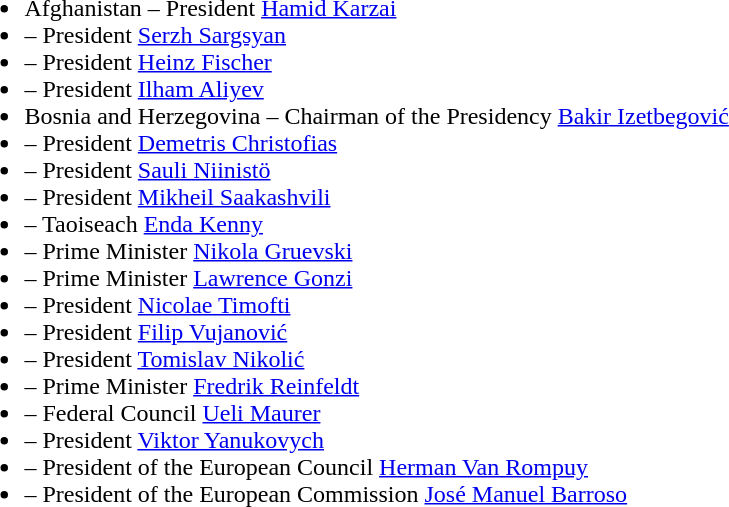<table>
<tr>
<td><br><ul><li> Afghanistan – President <a href='#'>Hamid Karzai</a></li><li> – President <a href='#'>Serzh Sargsyan</a></li><li> – President <a href='#'>Heinz Fischer</a></li><li> – President <a href='#'>Ilham Aliyev</a></li><li> Bosnia and Herzegovina – Chairman of the Presidency <a href='#'>Bakir Izetbegović</a></li><li> – President <a href='#'>Demetris Christofias</a></li><li> – President <a href='#'>Sauli Niinistö</a></li><li> – President <a href='#'>Mikheil Saakashvili</a></li><li> – Taoiseach <a href='#'>Enda Kenny</a></li><li> – Prime Minister <a href='#'>Nikola Gruevski</a></li><li> – Prime Minister <a href='#'>Lawrence Gonzi</a></li><li> – President <a href='#'>Nicolae Timofti</a></li><li> – President <a href='#'>Filip Vujanović</a></li><li> – President <a href='#'>Tomislav Nikolić</a></li><li> – Prime Minister <a href='#'>Fredrik Reinfeldt</a></li><li> – Federal Council <a href='#'>Ueli Maurer</a></li><li> – President <a href='#'>Viktor Yanukovych</a></li><li> – President of the European Council <a href='#'>Herman Van Rompuy</a></li><li> – President of the European Commission <a href='#'>José Manuel Barroso</a></li></ul></td>
</tr>
</table>
